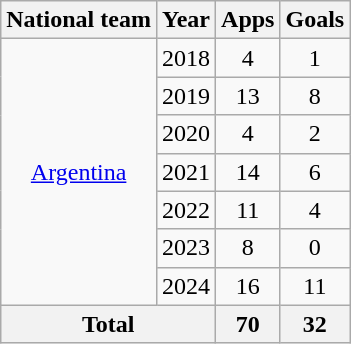<table class="wikitable" style="text-align:center">
<tr>
<th>National team</th>
<th>Year</th>
<th>Apps</th>
<th>Goals</th>
</tr>
<tr>
<td rowspan="7"><a href='#'>Argentina</a></td>
<td>2018</td>
<td>4</td>
<td>1</td>
</tr>
<tr>
<td>2019</td>
<td>13</td>
<td>8</td>
</tr>
<tr>
<td>2020</td>
<td>4</td>
<td>2</td>
</tr>
<tr>
<td>2021</td>
<td>14</td>
<td>6</td>
</tr>
<tr>
<td>2022</td>
<td>11</td>
<td>4</td>
</tr>
<tr>
<td>2023</td>
<td>8</td>
<td>0</td>
</tr>
<tr>
<td>2024</td>
<td>16</td>
<td>11</td>
</tr>
<tr>
<th colspan="2">Total</th>
<th>70</th>
<th>32</th>
</tr>
</table>
